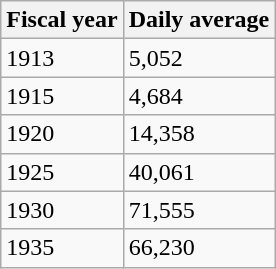<table class="wikitable">
<tr>
<th>Fiscal year</th>
<th>Daily average</th>
</tr>
<tr>
<td>1913</td>
<td>5,052</td>
</tr>
<tr>
<td>1915</td>
<td>4,684</td>
</tr>
<tr>
<td>1920</td>
<td>14,358</td>
</tr>
<tr>
<td>1925</td>
<td>40,061</td>
</tr>
<tr>
<td>1930</td>
<td>71,555</td>
</tr>
<tr>
<td>1935</td>
<td>66,230</td>
</tr>
</table>
